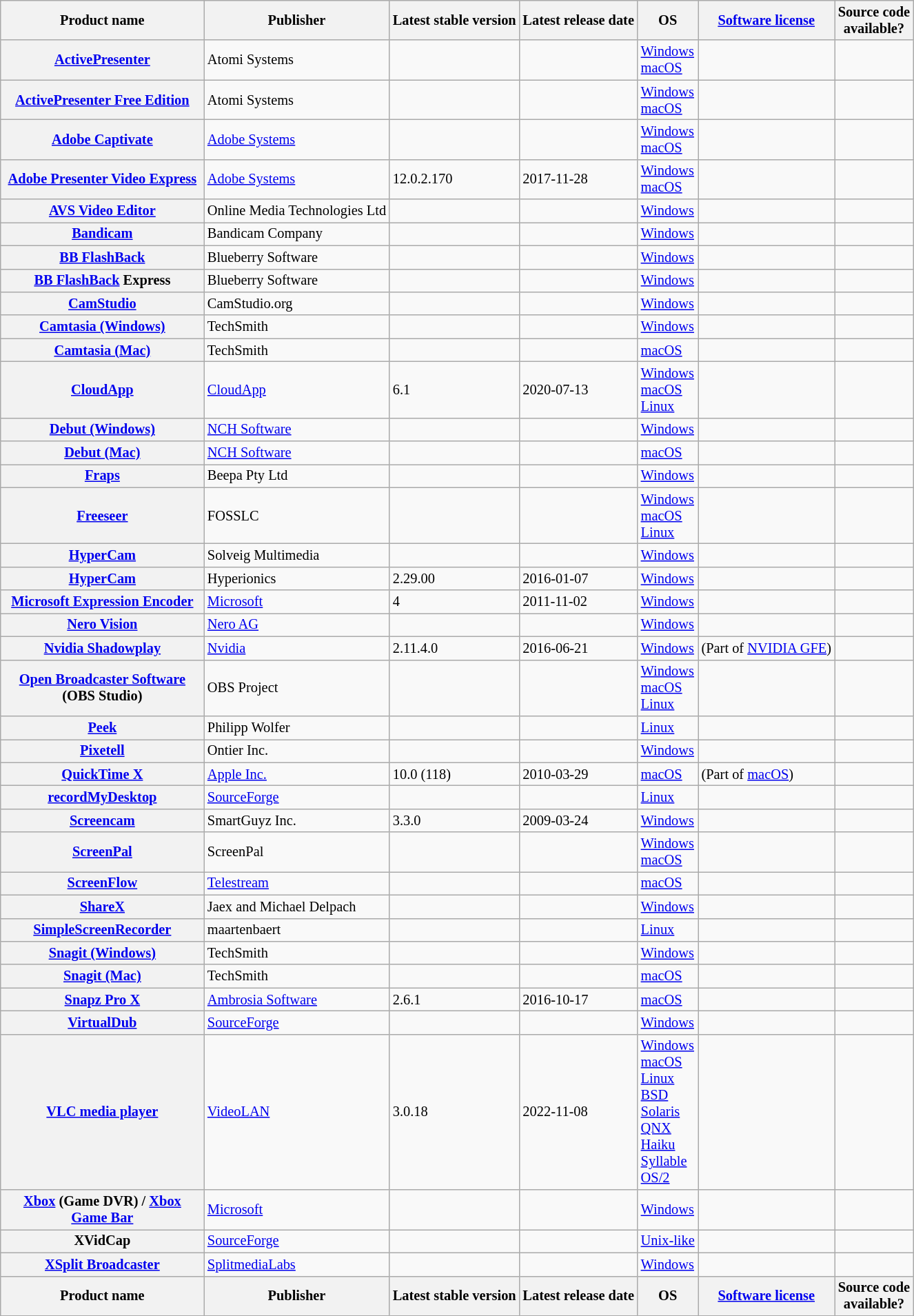<table class="wikitable sortable plainrowheaders" style="font-size: 85%; width: auto; table-layout: fixed;">
<tr>
<th scope="col" style="width: 14em">Product name</th>
<th scope="col">Publisher</th>
<th scope="col">Latest stable version</th>
<th scope="col">Latest release date</th>
<th scope="col">OS</th>
<th scope="col"><a href='#'>Software license</a></th>
<th scope="col">Source code<br>available?<br></th>
</tr>
<tr>
<th scope="row"><a href='#'>ActivePresenter</a></th>
<td>Atomi Systems</td>
<td></td>
<td></td>
<td><a href='#'>Windows</a><br><a href='#'>macOS</a></td>
<td></td>
<td></td>
</tr>
<tr>
<th scope="row"><a href='#'>ActivePresenter Free Edition</a></th>
<td>Atomi Systems</td>
<td></td>
<td></td>
<td><a href='#'>Windows</a><br><a href='#'>macOS</a></td>
<td></td>
<td></td>
</tr>
<tr>
<th scope="row"><a href='#'>Adobe Captivate</a></th>
<td><a href='#'>Adobe Systems</a></td>
<td></td>
<td></td>
<td><a href='#'>Windows</a><br><a href='#'>macOS</a></td>
<td></td>
<td></td>
</tr>
<tr>
<th scope="row"><a href='#'>Adobe Presenter Video Express</a></th>
<td><a href='#'>Adobe Systems</a></td>
<td>12.0.2.170</td>
<td>2017-11-28</td>
<td><a href='#'>Windows</a><br><a href='#'>macOS</a></td>
<td></td>
<td></td>
</tr>
<tr>
<th scope="row"><a href='#'>AVS Video Editor</a></th>
<td>Online Media Technologies Ltd</td>
<td></td>
<td></td>
<td><a href='#'>Windows</a></td>
<td></td>
<td></td>
</tr>
<tr>
<th scope="row"><a href='#'>Bandicam</a></th>
<td>Bandicam Company</td>
<td></td>
<td></td>
<td><a href='#'>Windows</a></td>
<td></td>
<td></td>
</tr>
<tr>
<th scope="row"><a href='#'>BB FlashBack</a></th>
<td>Blueberry Software</td>
<td></td>
<td></td>
<td><a href='#'>Windows</a></td>
<td></td>
<td></td>
</tr>
<tr>
<th scope="row"><a href='#'>BB FlashBack</a> Express</th>
<td>Blueberry Software</td>
<td></td>
<td></td>
<td><a href='#'>Windows</a></td>
<td></td>
<td></td>
</tr>
<tr>
<th scope="row"><a href='#'>CamStudio</a></th>
<td>CamStudio.org</td>
<td></td>
<td></td>
<td><a href='#'>Windows</a></td>
<td></td>
<td></td>
</tr>
<tr>
<th scope="row"><a href='#'>Camtasia (Windows)</a></th>
<td>TechSmith</td>
<td> </td>
<td></td>
<td><a href='#'>Windows</a></td>
<td></td>
<td></td>
</tr>
<tr>
<th scope="row"><a href='#'>Camtasia (Mac)</a></th>
<td>TechSmith</td>
<td> </td>
<td></td>
<td><a href='#'>macOS</a></td>
<td></td>
<td></td>
</tr>
<tr>
<th scope="row"><a href='#'>CloudApp</a></th>
<td><a href='#'>CloudApp</a></td>
<td>6.1</td>
<td>2020-07-13</td>
<td><a href='#'>Windows</a><br><a href='#'>macOS</a><br><a href='#'>Linux</a></td>
<td></td>
<td></td>
</tr>
<tr>
<th scope="row"><a href='#'>Debut (Windows)</a></th>
<td><a href='#'>NCH Software</a></td>
<td></td>
<td></td>
<td><a href='#'>Windows</a></td>
<td></td>
<td></td>
</tr>
<tr>
<th scope="row"><a href='#'>Debut (Mac)</a></th>
<td><a href='#'>NCH Software</a></td>
<td></td>
<td></td>
<td><a href='#'>macOS</a></td>
<td></td>
<td></td>
</tr>
<tr>
<th scope="row"><a href='#'>Fraps</a></th>
<td>Beepa Pty Ltd</td>
<td></td>
<td></td>
<td><a href='#'>Windows</a></td>
<td></td>
<td></td>
</tr>
<tr>
<th scope="row"><a href='#'>Freeseer</a></th>
<td>FOSSLC</td>
<td></td>
<td></td>
<td><a href='#'>Windows</a><br><a href='#'>macOS</a><br><a href='#'>Linux</a></td>
<td></td>
<td></td>
</tr>
<tr>
<th scope="row"><a href='#'>HyperCam</a></th>
<td>Solveig Multimedia</td>
<td></td>
<td></td>
<td><a href='#'>Windows</a></td>
<td></td>
<td></td>
</tr>
<tr>
<th scope="row"><a href='#'>HyperCam</a></th>
<td>Hyperionics</td>
<td>2.29.00</td>
<td>2016-01-07</td>
<td><a href='#'>Windows</a></td>
<td></td>
<td></td>
</tr>
<tr>
<th scope="row"><a href='#'>Microsoft Expression Encoder</a></th>
<td><a href='#'>Microsoft</a></td>
<td>4</td>
<td>2011-11-02</td>
<td><a href='#'>Windows</a></td>
<td></td>
<td></td>
</tr>
<tr>
<th scope="row"><a href='#'>Nero Vision</a></th>
<td><a href='#'>Nero AG</a></td>
<td></td>
<td></td>
<td><a href='#'>Windows</a></td>
<td></td>
<td></td>
</tr>
<tr>
<th scope="row"><a href='#'>Nvidia Shadowplay</a></th>
<td><a href='#'>Nvidia</a></td>
<td>2.11.4.0</td>
<td>2016-06-21</td>
<td><a href='#'>Windows</a></td>
<td> (Part of <a href='#'>NVIDIA GFE</a>)</td>
<td></td>
</tr>
<tr>
<th scope="row"><a href='#'>Open Broadcaster Software</a><br>(OBS Studio)</th>
<td>OBS Project</td>
<td></td>
<td></td>
<td><a href='#'>Windows</a><br><a href='#'>macOS</a><br><a href='#'>Linux</a></td>
<td></td>
<td></td>
</tr>
<tr>
<th scope="row"><a href='#'>Peek</a></th>
<td>Philipp Wolfer</td>
<td></td>
<td></td>
<td><a href='#'>Linux</a></td>
<td></td>
<td></td>
</tr>
<tr>
<th scope="row"><a href='#'>Pixetell</a></th>
<td>Ontier Inc.</td>
<td></td>
<td></td>
<td><a href='#'>Windows</a></td>
<td></td>
<td></td>
</tr>
<tr>
<th scope="row"><a href='#'>QuickTime X</a></th>
<td><a href='#'>Apple Inc.</a></td>
<td>10.0 (118)</td>
<td>2010-03-29</td>
<td><a href='#'>macOS</a></td>
<td> (Part of <a href='#'>macOS</a>)</td>
<td></td>
</tr>
<tr>
<th scope="row"><a href='#'>recordMyDesktop</a></th>
<td><a href='#'>SourceForge</a></td>
<td></td>
<td></td>
<td><a href='#'>Linux</a></td>
<td></td>
<td></td>
</tr>
<tr>
<th scope="row"><a href='#'>Screencam</a></th>
<td>SmartGuyz Inc.</td>
<td>3.3.0</td>
<td>2009-03-24</td>
<td><a href='#'>Windows</a></td>
<td></td>
<td></td>
</tr>
<tr>
<th scope="row"><a href='#'>ScreenPal</a></th>
<td>ScreenPal</td>
<td><br></td>
<td><br></td>
<td><a href='#'>Windows</a><br><a href='#'>macOS</a><br></td>
<td></td>
<td></td>
</tr>
<tr>
<th scope="row"><a href='#'>ScreenFlow</a></th>
<td><a href='#'>Telestream</a></td>
<td></td>
<td></td>
<td><a href='#'>macOS</a></td>
<td></td>
<td></td>
</tr>
<tr>
<th scope="row"><a href='#'>ShareX</a></th>
<td>Jaex and Michael Delpach</td>
<td></td>
<td></td>
<td><a href='#'>Windows</a></td>
<td></td>
<td></td>
</tr>
<tr>
<th scope="row"><a href='#'>SimpleScreenRecorder</a></th>
<td>maartenbaert</td>
<td></td>
<td></td>
<td><a href='#'>Linux</a></td>
<td></td>
<td></td>
</tr>
<tr>
<th scope="row"><a href='#'>Snagit (Windows)</a></th>
<td>TechSmith</td>
<td> </td>
<td></td>
<td><a href='#'>Windows</a></td>
<td></td>
<td></td>
</tr>
<tr>
<th scope="row"><a href='#'>Snagit (Mac)</a></th>
<td>TechSmith</td>
<td> </td>
<td></td>
<td><a href='#'>macOS</a></td>
<td></td>
<td></td>
</tr>
<tr>
<th scope="row"><a href='#'>Snapz Pro X</a></th>
<td><a href='#'>Ambrosia Software</a></td>
<td>2.6.1</td>
<td>2016-10-17</td>
<td><a href='#'>macOS</a></td>
<td></td>
<td></td>
</tr>
<tr>
<th scope="row"><a href='#'>VirtualDub</a></th>
<td><a href='#'>SourceForge</a></td>
<td></td>
<td></td>
<td><a href='#'>Windows</a></td>
<td></td>
<td></td>
</tr>
<tr>
<th scope="row"><a href='#'>VLC media player</a></th>
<td><a href='#'>VideoLAN</a></td>
<td>3.0.18</td>
<td>2022-11-08</td>
<td><a href='#'>Windows</a><br><a href='#'>macOS</a><br><a href='#'>Linux</a><br><a href='#'>BSD</a><br><a href='#'>Solaris</a><br><a href='#'>QNX</a><br><a href='#'>Haiku</a><br><a href='#'>Syllable</a><br><a href='#'>OS/2</a></td>
<td></td>
<td></td>
</tr>
<tr>
<th scope="row"><a href='#'>Xbox</a> (Game DVR) / <a href='#'>Xbox Game Bar</a></th>
<td><a href='#'>Microsoft</a></td>
<td></td>
<td></td>
<td><a href='#'>Windows</a></td>
<td></td>
<td></td>
</tr>
<tr>
<th scope="row">XVidCap</th>
<td><a href='#'>SourceForge</a></td>
<td></td>
<td></td>
<td><a href='#'>Unix-like</a></td>
<td></td>
<td></td>
</tr>
<tr>
<th scope="row"><a href='#'>XSplit Broadcaster</a></th>
<td><a href='#'>SplitmediaLabs</a></td>
<td></td>
<td></td>
<td><a href='#'>Windows</a></td>
<td></td>
<td></td>
</tr>
<tr>
<th scope="col" style="width: 14em">Product name</th>
<th scope="col">Publisher</th>
<th scope="col">Latest stable version</th>
<th scope="col">Latest release date</th>
<th scope="col">OS</th>
<th scope="col"><a href='#'>Software license</a></th>
<th scope="col">Source code<br>available?</th>
</tr>
</table>
